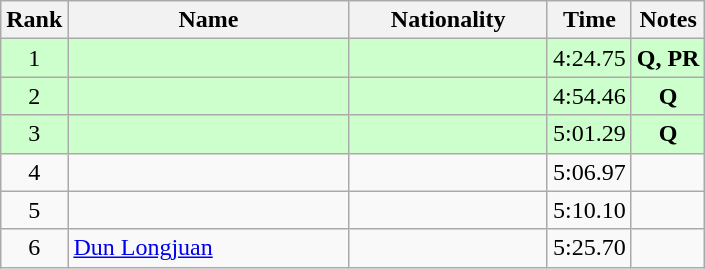<table class="wikitable sortable" style="text-align:center">
<tr>
<th>Rank</th>
<th style="width:180px">Name</th>
<th style="width:125px">Nationality</th>
<th>Time</th>
<th>Notes</th>
</tr>
<tr style="background:#cfc;">
<td>1</td>
<td style="text-align:left;"></td>
<td style="text-align:left;"></td>
<td>4:24.75</td>
<td><strong>Q, PR</strong></td>
</tr>
<tr style="background:#cfc;">
<td>2</td>
<td style="text-align:left;"></td>
<td style="text-align:left;"></td>
<td>4:54.46</td>
<td><strong>Q</strong></td>
</tr>
<tr style="background:#cfc;">
<td>3</td>
<td style="text-align:left;"></td>
<td style="text-align:left;"></td>
<td>5:01.29</td>
<td><strong>Q</strong></td>
</tr>
<tr>
<td>4</td>
<td style="text-align:left;"></td>
<td style="text-align:left;"></td>
<td>5:06.97</td>
<td></td>
</tr>
<tr>
<td>5</td>
<td style="text-align:left;"></td>
<td style="text-align:left;"></td>
<td>5:10.10</td>
<td></td>
</tr>
<tr>
<td>6</td>
<td style="text-align:left;"><a href='#'>Dun Longjuan</a></td>
<td style="text-align:left;"></td>
<td>5:25.70</td>
<td></td>
</tr>
</table>
